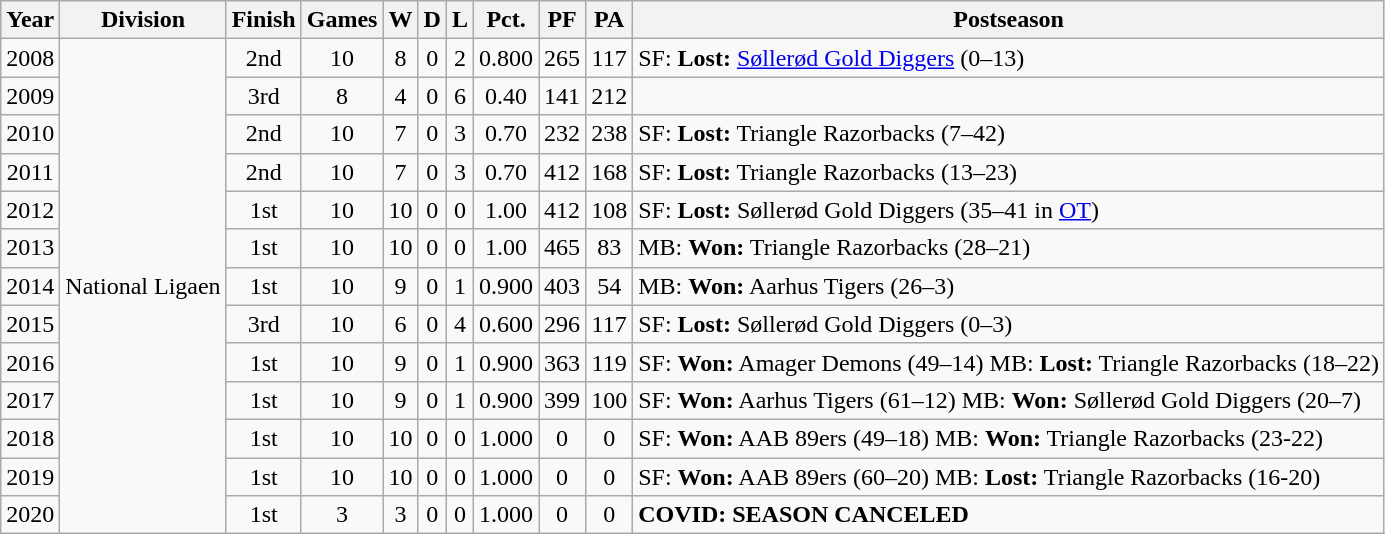<table class="wikitable" style="text-align:center">
<tr>
<th>Year</th>
<th>Division</th>
<th>Finish</th>
<th>Games</th>
<th>W</th>
<th>D</th>
<th>L</th>
<th>Pct.</th>
<th>PF</th>
<th>PA</th>
<th>Postseason</th>
</tr>
<tr>
<td>2008</td>
<td rowspan="13">National Ligaen</td>
<td>2nd</td>
<td>10</td>
<td>8</td>
<td>0</td>
<td>2</td>
<td>0.800</td>
<td>265</td>
<td>117</td>
<td style="text-align:left">SF: <strong>Lost:</strong> <a href='#'>Søllerød Gold Diggers</a> (0–13)</td>
</tr>
<tr>
<td>2009</td>
<td>3rd</td>
<td>8</td>
<td>4</td>
<td>0</td>
<td>6</td>
<td>0.40</td>
<td>141</td>
<td>212</td>
<td></td>
</tr>
<tr>
<td>2010</td>
<td>2nd</td>
<td>10</td>
<td>7</td>
<td>0</td>
<td>3</td>
<td>0.70</td>
<td>232</td>
<td>238</td>
<td align="left">SF: <strong>Lost:</strong> Triangle Razorbacks (7–42)</td>
</tr>
<tr>
<td>2011</td>
<td>2nd</td>
<td>10</td>
<td>7</td>
<td>0</td>
<td>3</td>
<td>0.70</td>
<td>412</td>
<td>168</td>
<td align="left">SF: <strong>Lost:</strong> Triangle Razorbacks (13–23)</td>
</tr>
<tr align="center">
<td>2012</td>
<td>1st</td>
<td>10</td>
<td>10</td>
<td>0</td>
<td>0</td>
<td>1.00</td>
<td>412</td>
<td>108</td>
<td align="left">SF: <strong>Lost:</strong> Søllerød Gold Diggers (35–41 in <a href='#'>OT</a>)</td>
</tr>
<tr align="center">
<td>2013</td>
<td>1st</td>
<td>10</td>
<td>10</td>
<td>0</td>
<td>0</td>
<td>1.00</td>
<td>465</td>
<td>83</td>
<td align="left">MB: <strong>Won:</strong> Triangle Razorbacks (28–21)</td>
</tr>
<tr>
<td>2014</td>
<td>1st</td>
<td>10</td>
<td>9</td>
<td>0</td>
<td>1</td>
<td>0.900</td>
<td>403</td>
<td>54</td>
<td style="text-align:left">MB: <strong>Won:</strong> Aarhus Tigers (26–3)</td>
</tr>
<tr>
<td>2015</td>
<td>3rd</td>
<td>10</td>
<td>6</td>
<td>0</td>
<td>4</td>
<td>0.600</td>
<td>296</td>
<td>117</td>
<td style="text-align:left">SF: <strong>Lost:</strong> Søllerød Gold Diggers (0–3)</td>
</tr>
<tr>
<td>2016</td>
<td>1st</td>
<td>10</td>
<td>9</td>
<td>0</td>
<td>1</td>
<td>0.900</td>
<td>363</td>
<td>119</td>
<td style="text-align:left">SF: <strong>Won:</strong> Amager Demons (49–14)  MB: <strong>Lost:</strong> Triangle Razorbacks (18–22)</td>
</tr>
<tr>
<td>2017</td>
<td>1st</td>
<td>10</td>
<td>9</td>
<td>0</td>
<td>1</td>
<td>0.900</td>
<td>399</td>
<td>100</td>
<td style="text-align:left">SF: <strong>Won:</strong> Aarhus Tigers (61–12)  MB: <strong>Won:</strong> Søllerød Gold Diggers (20–7)</td>
</tr>
<tr>
<td>2018</td>
<td>1st</td>
<td>10</td>
<td>10</td>
<td>0</td>
<td>0</td>
<td>1.000</td>
<td>0</td>
<td>0</td>
<td style="text-align:left">SF: <strong>Won:</strong> AAB 89ers (49–18)  MB: <strong>Won:</strong> Triangle Razorbacks (23-22)</td>
</tr>
<tr>
<td>2019</td>
<td>1st</td>
<td>10</td>
<td>10</td>
<td>0</td>
<td>0</td>
<td>1.000</td>
<td>0</td>
<td>0</td>
<td style="text-align:left">SF: <strong>Won:</strong> AAB 89ers (60–20)  MB: <strong>Lost:</strong> Triangle Razorbacks (16-20)</td>
</tr>
<tr>
<td>2020</td>
<td>1st</td>
<td>3</td>
<td>3</td>
<td>0</td>
<td>0</td>
<td>1.000</td>
<td>0</td>
<td>0</td>
<td style="text-align:left"><strong>COVID: SEASON CANCELED</strong></td>
</tr>
</table>
